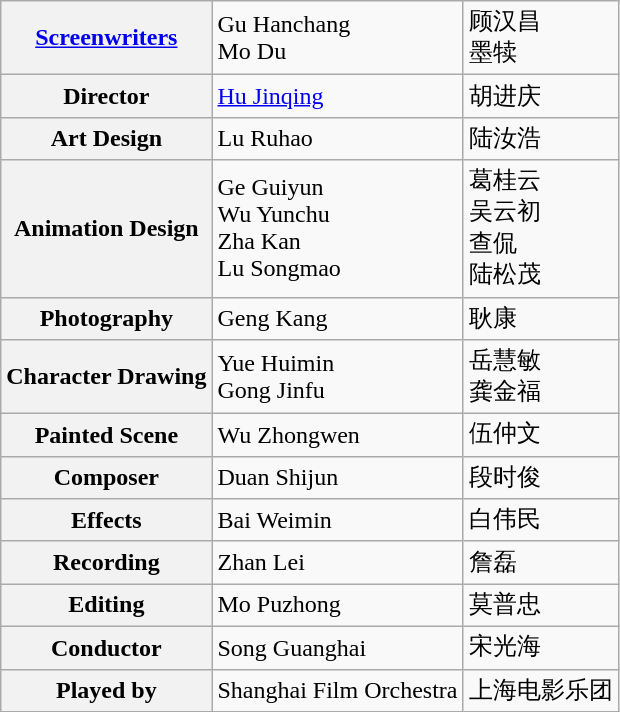<table class="wikitable">
<tr>
<th><a href='#'>Screenwriters</a></th>
<td>Gu Hanchang<br>Mo Du</td>
<td>顾汉昌<br>墨犊</td>
</tr>
<tr>
<th>Director</th>
<td><a href='#'>Hu Jinqing</a></td>
<td>胡进庆</td>
</tr>
<tr>
<th>Art Design</th>
<td>Lu Ruhao</td>
<td>陆汝浩</td>
</tr>
<tr>
<th>Animation Design</th>
<td>Ge Guiyun<br>Wu Yunchu<br>Zha Kan<br>Lu Songmao</td>
<td>葛桂云<br>吴云初<br>查侃<br>陆松茂</td>
</tr>
<tr>
<th>Photography</th>
<td>Geng Kang</td>
<td>耿康</td>
</tr>
<tr>
<th>Character Drawing</th>
<td>Yue Huimin<br>Gong Jinfu</td>
<td>岳慧敏<br>龚金福</td>
</tr>
<tr>
<th>Painted Scene</th>
<td>Wu Zhongwen</td>
<td>伍仲文</td>
</tr>
<tr>
<th>Composer</th>
<td>Duan Shijun</td>
<td>段时俊</td>
</tr>
<tr>
<th>Effects</th>
<td>Bai Weimin</td>
<td>白伟民</td>
</tr>
<tr>
<th>Recording</th>
<td>Zhan Lei</td>
<td>詹磊</td>
</tr>
<tr>
<th>Editing</th>
<td>Mo Puzhong</td>
<td>莫普忠</td>
</tr>
<tr>
<th>Conductor</th>
<td>Song Guanghai</td>
<td>宋光海</td>
</tr>
<tr>
<th>Played by</th>
<td>Shanghai Film Orchestra</td>
<td>上海电影乐团</td>
</tr>
</table>
